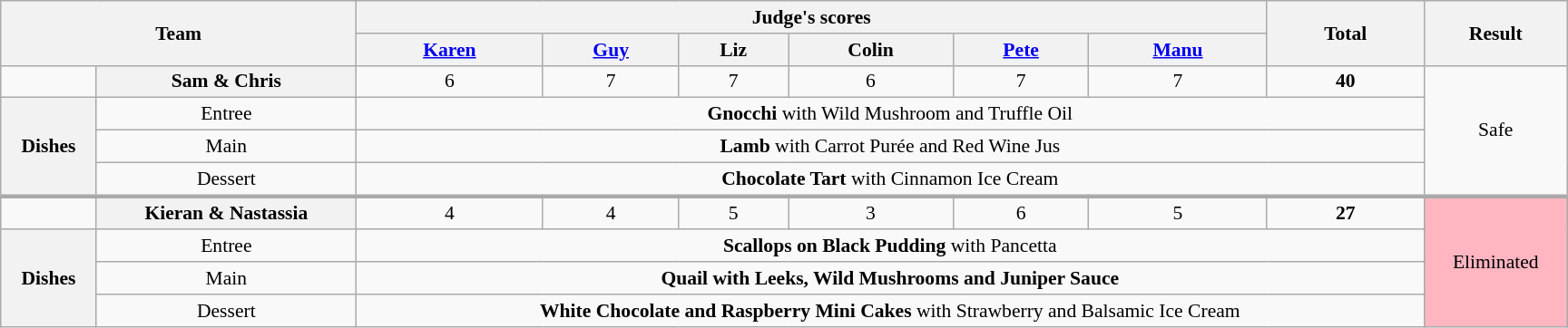<table class="wikitable plainrowheaders" style="margin:1em auto; text-align:center; font-size:90%; width:80em;">
<tr>
<th rowspan="2" colspan="2">Team</th>
<th colspan="6">Judge's scores</th>
<th rowspan="2">Total<br></th>
<th rowspan="2">Result</th>
</tr>
<tr>
<th><a href='#'>Karen</a></th>
<th><a href='#'>Guy</a></th>
<th>Liz</th>
<th>Colin</th>
<th><a href='#'>Pete</a></th>
<th><a href='#'>Manu</a></th>
</tr>
<tr>
<td></td>
<th>Sam & Chris</th>
<td>6</td>
<td>7</td>
<td>7</td>
<td>6</td>
<td>7</td>
<td>7</td>
<td><strong>40</strong></td>
<td rowspan="4">Safe</td>
</tr>
<tr>
<th rowspan="3">Dishes</th>
<td>Entree</td>
<td colspan="7"><strong>Gnocchi</strong> with Wild Mushroom and Truffle Oil</td>
</tr>
<tr>
<td>Main</td>
<td colspan="7"><strong>Lamb</strong> with Carrot Purée and Red Wine Jus</td>
</tr>
<tr>
<td>Dessert</td>
<td colspan="7"><strong>Chocolate Tart</strong> with Cinnamon Ice Cream</td>
</tr>
<tr style="border-top:3px solid #aaa;">
<td></td>
<th>Kieran & Nastassia</th>
<td>4</td>
<td>4</td>
<td>5</td>
<td>3</td>
<td>6</td>
<td>5</td>
<td><strong>27</strong></td>
<td rowspan="4" style="background:lightpink">Eliminated</td>
</tr>
<tr>
<th rowspan="3">Dishes</th>
<td>Entree</td>
<td colspan="7"><strong>Scallops on Black Pudding</strong> with Pancetta</td>
</tr>
<tr>
<td>Main</td>
<td colspan="7"><strong>Quail with Leeks, Wild Mushrooms and Juniper Sauce</strong></td>
</tr>
<tr>
<td>Dessert</td>
<td colspan="7"><strong>White Chocolate and Raspberry Mini Cakes</strong> with Strawberry and Balsamic Ice Cream</td>
</tr>
</table>
